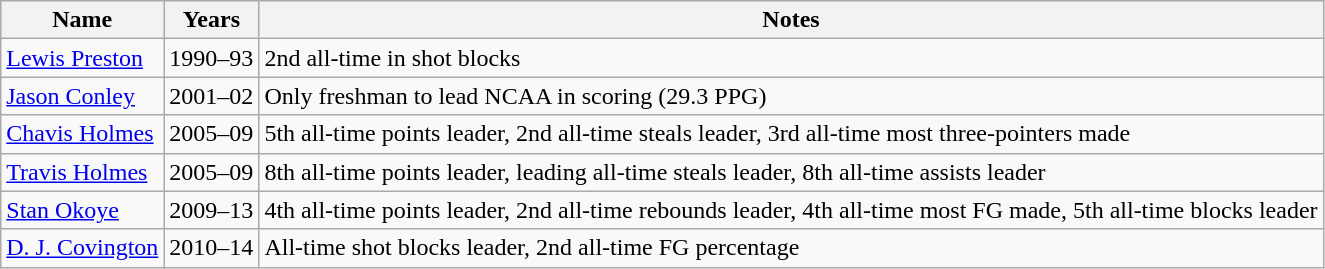<table class="wikitable">
<tr>
<th>Name</th>
<th>Years</th>
<th>Notes</th>
</tr>
<tr>
<td><a href='#'>Lewis Preston</a></td>
<td>1990–93</td>
<td>2nd all-time in shot blocks</td>
</tr>
<tr>
<td><a href='#'>Jason Conley</a></td>
<td>2001–02</td>
<td>Only freshman to lead NCAA in scoring (29.3 PPG)</td>
</tr>
<tr>
<td><a href='#'>Chavis Holmes</a></td>
<td>2005–09</td>
<td>5th all-time points leader, 2nd all-time steals leader, 3rd all-time most three-pointers made</td>
</tr>
<tr>
<td><a href='#'>Travis Holmes</a></td>
<td>2005–09</td>
<td>8th all-time points leader, leading all-time steals leader, 8th all-time assists leader</td>
</tr>
<tr>
<td><a href='#'>Stan Okoye</a></td>
<td>2009–13</td>
<td>4th all-time points leader, 2nd all-time rebounds leader, 4th all-time most FG made, 5th all-time blocks leader</td>
</tr>
<tr>
<td><a href='#'>D. J. Covington</a></td>
<td>2010–14</td>
<td>All-time shot blocks leader, 2nd all-time FG percentage</td>
</tr>
</table>
